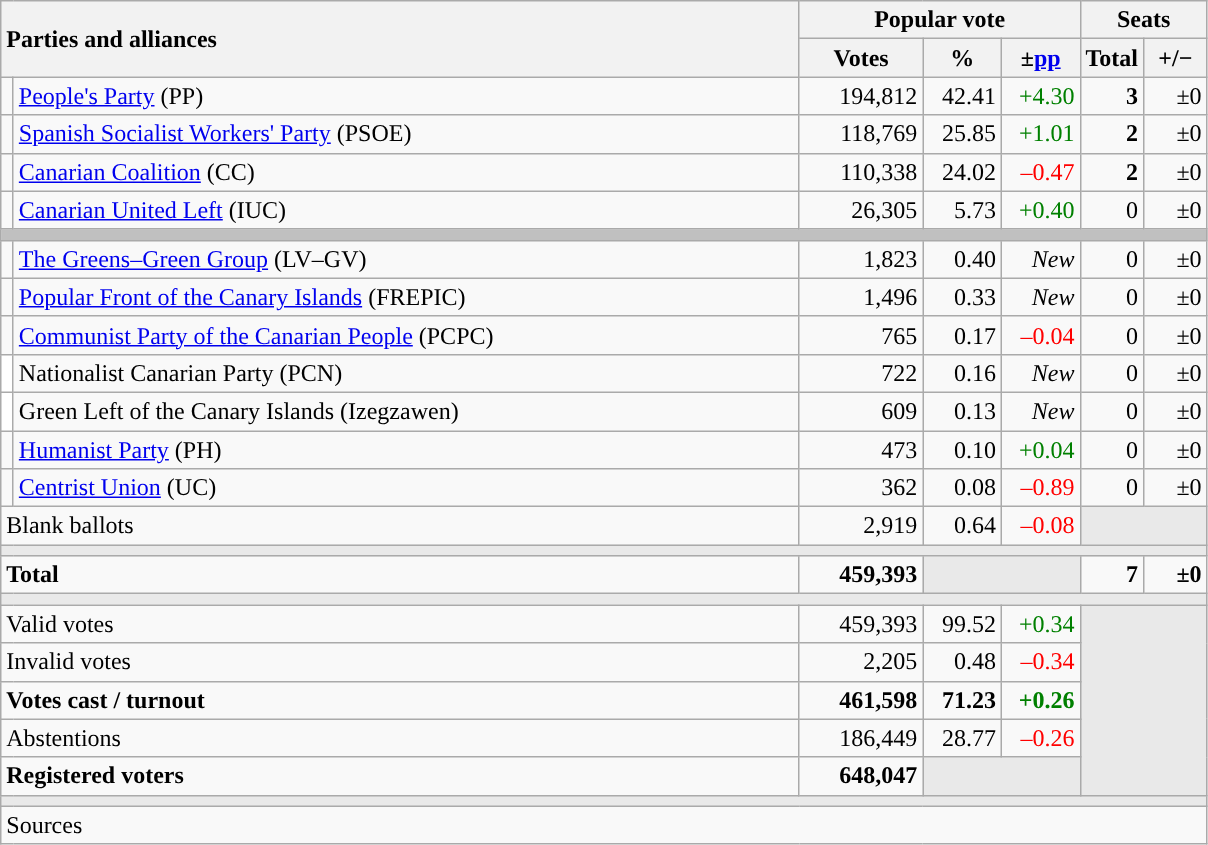<table class="wikitable" style="text-align:right;">
<tr>
<th style="text-align:left;" rowspan="2" colspan="2" width="525">Parties and alliances</th>
<th colspan="3">Popular vote</th>
<th colspan="2">Seats</th>
</tr>
<tr>
<th width="75">Votes</th>
<th width="45">%</th>
<th width="45">±<a href='#'>pp</a></th>
<th width="35">Total</th>
<th width="35">+/−</th>
</tr>
<tr>
<td width="1" style="color:inherit;background:"></td>
<td align="left"><a href='#'>People's Party</a> (PP)</td>
<td>194,812</td>
<td>42.41</td>
<td style="color:green;">+4.30</td>
<td><strong>3</strong></td>
<td>±0</td>
</tr>
<tr>
<td style="color:inherit;background:"></td>
<td align="left"><a href='#'>Spanish Socialist Workers' Party</a> (PSOE)</td>
<td>118,769</td>
<td>25.85</td>
<td style="color:green;">+1.01</td>
<td><strong>2</strong></td>
<td>±0</td>
</tr>
<tr>
<td style="color:inherit;background:"></td>
<td align="left"><a href='#'>Canarian Coalition</a> (CC)</td>
<td>110,338</td>
<td>24.02</td>
<td style="color:red;">–0.47</td>
<td><strong>2</strong></td>
<td>±0</td>
</tr>
<tr>
<td style="color:inherit;background:"></td>
<td align="left"><a href='#'>Canarian United Left</a> (IUC)</td>
<td>26,305</td>
<td>5.73</td>
<td style="color:green;">+0.40</td>
<td>0</td>
<td>±0</td>
</tr>
<tr>
<td colspan="7" bgcolor="#C0C0C0"></td>
</tr>
<tr>
<td style="color:inherit;background:"></td>
<td align="left"><a href='#'>The Greens–Green Group</a> (LV–GV)</td>
<td>1,823</td>
<td>0.40</td>
<td><em>New</em></td>
<td>0</td>
<td>±0</td>
</tr>
<tr>
<td style="color:inherit;background:"></td>
<td align="left"><a href='#'>Popular Front of the Canary Islands</a> (FREPIC)</td>
<td>1,496</td>
<td>0.33</td>
<td><em>New</em></td>
<td>0</td>
<td>±0</td>
</tr>
<tr>
<td style="color:inherit;background:"></td>
<td align="left"><a href='#'>Communist Party of the Canarian People</a> (PCPC)</td>
<td>765</td>
<td>0.17</td>
<td style="color:red;">–0.04</td>
<td>0</td>
<td>±0</td>
</tr>
<tr>
<td bgcolor="white"></td>
<td align="left">Nationalist Canarian Party (PCN)</td>
<td>722</td>
<td>0.16</td>
<td><em>New</em></td>
<td>0</td>
<td>±0</td>
</tr>
<tr>
<td bgcolor="white"></td>
<td align="left">Green Left of the Canary Islands (Izegzawen)</td>
<td>609</td>
<td>0.13</td>
<td><em>New</em></td>
<td>0</td>
<td>±0</td>
</tr>
<tr>
<td style="color:inherit;background:"></td>
<td align="left"><a href='#'>Humanist Party</a> (PH)</td>
<td>473</td>
<td>0.10</td>
<td style="color:green;">+0.04</td>
<td>0</td>
<td>±0</td>
</tr>
<tr>
<td style="color:inherit;background:"></td>
<td align="left"><a href='#'>Centrist Union</a> (UC)</td>
<td>362</td>
<td>0.08</td>
<td style="color:red;">–0.89</td>
<td>0</td>
<td>±0</td>
</tr>
<tr>
<td align="left" colspan="2">Blank ballots</td>
<td>2,919</td>
<td>0.64</td>
<td style="color:red;">–0.08</td>
<td bgcolor="#E9E9E9" colspan="2"></td>
</tr>
<tr>
<td colspan="7" bgcolor="#E9E9E9"></td>
</tr>
<tr style="font-weight:bold;">
<td align="left" colspan="2">Total</td>
<td>459,393</td>
<td bgcolor="#E9E9E9" colspan="2"></td>
<td>7</td>
<td>±0</td>
</tr>
<tr>
<td colspan="7" bgcolor="#E9E9E9"></td>
</tr>
<tr>
<td align="left" colspan="2">Valid votes</td>
<td>459,393</td>
<td>99.52</td>
<td style="color:green;">+0.34</td>
<td bgcolor="#E9E9E9" colspan="2" rowspan="5"></td>
</tr>
<tr>
<td align="left" colspan="2">Invalid votes</td>
<td>2,205</td>
<td>0.48</td>
<td style="color:red;">–0.34</td>
</tr>
<tr style="font-weight:bold;">
<td align="left" colspan="2">Votes cast / turnout</td>
<td>461,598</td>
<td>71.23</td>
<td style="color:green;">+0.26</td>
</tr>
<tr>
<td align="left" colspan="2">Abstentions</td>
<td>186,449</td>
<td>28.77</td>
<td style="color:red;">–0.26</td>
</tr>
<tr style="font-weight:bold;">
<td align="left" colspan="2">Registered voters</td>
<td>648,047</td>
<td bgcolor="#E9E9E9" colspan="2"></td>
</tr>
<tr>
<td colspan="7" bgcolor="#E9E9E9"></td>
</tr>
<tr>
<td align="left" colspan="7">Sources</td>
</tr>
</table>
